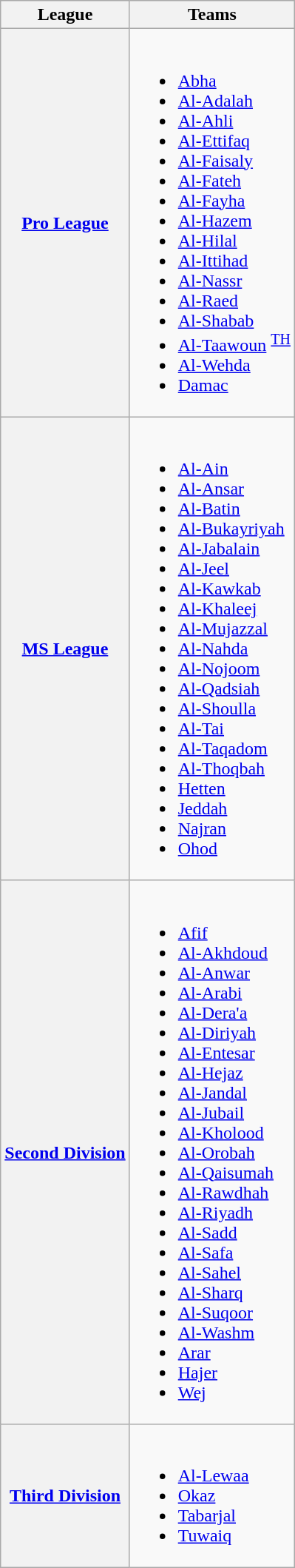<table class="wikitable">
<tr>
<th>League</th>
<th>Teams</th>
</tr>
<tr>
<th><a href='#'>Pro League</a></th>
<td valign=top><br><ul><li><a href='#'>Abha</a></li><li><a href='#'>Al-Adalah</a></li><li><a href='#'>Al-Ahli</a></li><li><a href='#'>Al-Ettifaq</a></li><li><a href='#'>Al-Faisaly</a></li><li><a href='#'>Al-Fateh</a></li><li><a href='#'>Al-Fayha</a></li><li><a href='#'>Al-Hazem</a></li><li><a href='#'>Al-Hilal</a></li><li><a href='#'>Al-Ittihad</a></li><li><a href='#'>Al-Nassr</a></li><li><a href='#'>Al-Raed</a></li><li><a href='#'>Al-Shabab</a></li><li><a href='#'>Al-Taawoun</a> <sup><a href='#'>TH</a></sup></li><li><a href='#'>Al-Wehda</a></li><li><a href='#'>Damac</a></li></ul></td>
</tr>
<tr>
<th><a href='#'>MS League</a></th>
<td valign=top><br><ul><li><a href='#'>Al-Ain</a></li><li><a href='#'>Al-Ansar</a></li><li><a href='#'>Al-Batin</a></li><li><a href='#'>Al-Bukayriyah</a></li><li><a href='#'>Al-Jabalain</a></li><li><a href='#'>Al-Jeel</a></li><li><a href='#'>Al-Kawkab</a></li><li><a href='#'>Al-Khaleej</a></li><li><a href='#'>Al-Mujazzal</a></li><li><a href='#'>Al-Nahda</a></li><li><a href='#'>Al-Nojoom</a></li><li><a href='#'>Al-Qadsiah</a></li><li><a href='#'>Al-Shoulla</a></li><li><a href='#'>Al-Tai</a></li><li><a href='#'>Al-Taqadom</a></li><li><a href='#'>Al-Thoqbah</a></li><li><a href='#'>Hetten</a></li><li><a href='#'>Jeddah</a></li><li><a href='#'>Najran</a></li><li><a href='#'>Ohod</a></li></ul></td>
</tr>
<tr>
<th><a href='#'>Second Division</a></th>
<td valign=top><br><ul><li><a href='#'>Afif</a></li><li><a href='#'>Al-Akhdoud</a></li><li><a href='#'>Al-Anwar</a></li><li><a href='#'>Al-Arabi</a></li><li><a href='#'>Al-Dera'a</a></li><li><a href='#'>Al-Diriyah</a></li><li><a href='#'>Al-Entesar</a></li><li><a href='#'>Al-Hejaz</a></li><li><a href='#'>Al-Jandal</a></li><li><a href='#'>Al-Jubail</a></li><li><a href='#'>Al-Kholood</a></li><li><a href='#'>Al-Orobah</a></li><li><a href='#'>Al-Qaisumah</a></li><li><a href='#'>Al-Rawdhah</a></li><li><a href='#'>Al-Riyadh</a></li><li><a href='#'>Al-Sadd</a></li><li><a href='#'>Al-Safa</a></li><li><a href='#'>Al-Sahel</a></li><li><a href='#'>Al-Sharq</a></li><li><a href='#'>Al-Suqoor</a></li><li><a href='#'>Al-Washm</a></li><li><a href='#'>Arar</a></li><li><a href='#'>Hajer</a></li><li><a href='#'>Wej</a></li></ul></td>
</tr>
<tr>
<th><a href='#'>Third Division</a></th>
<td valign=top><br><ul><li><a href='#'>Al-Lewaa</a></li><li><a href='#'>Okaz</a></li><li><a href='#'>Tabarjal</a></li><li><a href='#'>Tuwaiq</a></li></ul></td>
</tr>
</table>
